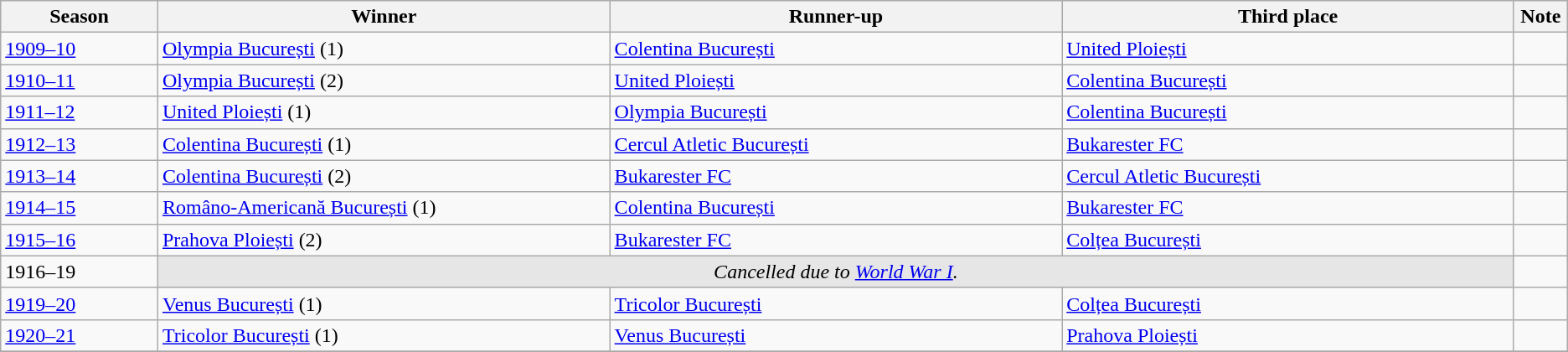<table class="wikitable sortable">
<tr>
<th width=8%>Season</th>
<th width=23%>Winner</th>
<th width=23%>Runner-up</th>
<th width=23%>Third place</th>
<th width=1%>Note</th>
</tr>
<tr>
<td><a href='#'>1909–10</a></td>
<td><a href='#'>Olympia București</a> (1)</td>
<td><a href='#'>Colentina București</a></td>
<td><a href='#'>United Ploiești</a></td>
<td></td>
</tr>
<tr>
<td><a href='#'>1910–11</a></td>
<td><a href='#'>Olympia București</a> (2)</td>
<td><a href='#'>United Ploiești</a></td>
<td><a href='#'>Colentina București</a></td>
<td></td>
</tr>
<tr>
<td><a href='#'>1911–12</a></td>
<td><a href='#'>United Ploiești</a> (1)</td>
<td><a href='#'>Olympia București</a></td>
<td><a href='#'>Colentina București</a></td>
<td></td>
</tr>
<tr>
<td><a href='#'>1912–13</a></td>
<td><a href='#'>Colentina București</a> (1)</td>
<td><a href='#'>Cercul Atletic București</a></td>
<td><a href='#'>Bukarester FC</a></td>
<td></td>
</tr>
<tr>
<td><a href='#'>1913–14</a></td>
<td><a href='#'>Colentina București</a> (2)</td>
<td><a href='#'>Bukarester FC</a></td>
<td><a href='#'>Cercul Atletic București</a></td>
<td></td>
</tr>
<tr>
<td><a href='#'>1914–15</a></td>
<td><a href='#'>Româno-Americană București</a> (1)</td>
<td><a href='#'>Colentina București</a></td>
<td><a href='#'>Bukarester FC</a></td>
<td></td>
</tr>
<tr>
<td><a href='#'>1915–16</a></td>
<td><a href='#'>Prahova Ploiești</a> (2)</td>
<td><a href='#'>Bukarester FC</a></td>
<td><a href='#'>Colțea București</a></td>
<td></td>
</tr>
<tr>
<td>1916–19</td>
<td colspan=3 style="background:#e6e6e6;text-align:center"><em>Cancelled due to <a href='#'>World War I</a>.</em></td>
<td></td>
</tr>
<tr>
<td><a href='#'>1919–20</a></td>
<td><a href='#'>Venus București</a> (1)</td>
<td><a href='#'>Tricolor București</a></td>
<td><a href='#'>Colțea București</a></td>
<td></td>
</tr>
<tr>
<td><a href='#'>1920–21</a></td>
<td><a href='#'>Tricolor București</a> (1)</td>
<td><a href='#'>Venus București</a></td>
<td><a href='#'>Prahova Ploiești</a></td>
<td></td>
</tr>
<tr>
</tr>
</table>
